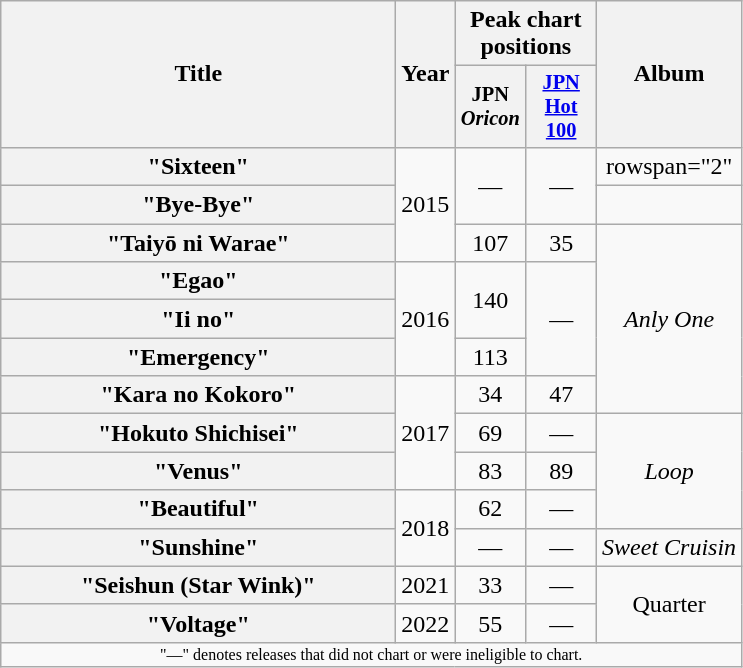<table class="wikitable plainrowheaders" style="text-align:center;">
<tr>
<th scope="col" rowspan="2" style="width:16em;">Title</th>
<th scope="col" rowspan="2">Year</th>
<th scope="col" colspan="2">Peak chart positions<br></th>
<th scope="col" rowspan="2">Album</th>
</tr>
<tr>
<th style="width:3em;font-size:85%">JPN <em>Oricon</em><br></th>
<th style="width:3em;font-size:85%"><a href='#'>JPN Hot 100</a></th>
</tr>
<tr>
<th scope="row">"Sixteen"</th>
<td rowspan="3">2015</td>
<td rowspan="2">—</td>
<td rowspan="2">—</td>
<td>rowspan="2" </td>
</tr>
<tr>
<th scope="row">"Bye-Bye"</th>
</tr>
<tr>
<th scope="row">"Taiyō ni Warae"</th>
<td>107</td>
<td>35</td>
<td rowspan="5"><em>Anly One</em></td>
</tr>
<tr>
<th scope="row">"Egao"</th>
<td rowspan="3">2016</td>
<td rowspan="2">140</td>
<td rowspan="3">—</td>
</tr>
<tr>
<th scope="row">"Ii no"</th>
</tr>
<tr>
<th scope="row">"Emergency"</th>
<td>113</td>
</tr>
<tr>
<th scope="row">"Kara no Kokoro"</th>
<td rowspan="3">2017</td>
<td>34</td>
<td>47</td>
</tr>
<tr>
<th scope="row">"Hokuto Shichisei"</th>
<td>69</td>
<td>—</td>
<td rowspan="3"><em>Loop</em></td>
</tr>
<tr>
<th scope="row">"Venus"</th>
<td>83</td>
<td>89</td>
</tr>
<tr>
<th scope="row">"Beautiful"</th>
<td rowspan="2">2018</td>
<td>62</td>
<td>—</td>
</tr>
<tr>
<th scope="row">"Sunshine"</th>
<td>—</td>
<td>—</td>
<td><em>Sweet Cruisin<strong></td>
</tr>
<tr>
<th scope="row">"Seishun (Star Wink)"</th>
<td>2021</td>
<td>33</td>
<td>—</td>
<td rowspan="2"></em>Quarter<em></td>
</tr>
<tr>
<th scope="row">"Voltage"</th>
<td>2022</td>
<td>55</td>
<td>—</td>
</tr>
<tr>
<td align="center" colspan="13" style="font-size: 8pt">"—" denotes releases that did not chart or were ineligible to chart.</td>
</tr>
</table>
